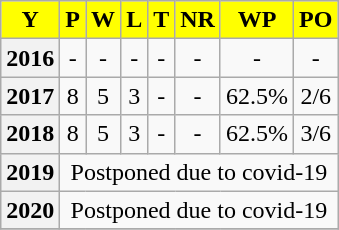<table class="wikitable"style="text-align: center;">
<tr>
<th style="background:yellow; color:black;">Y</th>
<th style="background:yellow; color:black;">P</th>
<th style="background:yellow; color:black;">W</th>
<th style="background:yellow; color:black;">L</th>
<th style="background:yellow; color:black;">T</th>
<th style="background:yellow; color:black;">NR</th>
<th style="background:yellow; color:black;">WP</th>
<th style="background:yellow; color:black;">PO</th>
</tr>
<tr>
<th>2016</th>
<td>-</td>
<td>-</td>
<td>-</td>
<td>-</td>
<td>-</td>
<td>-</td>
<td>-</td>
</tr>
<tr>
<th>2017</th>
<td>8</td>
<td>5</td>
<td>3</td>
<td>-</td>
<td>-</td>
<td>62.5%</td>
<td>2/6</td>
</tr>
<tr>
<th>2018</th>
<td>8</td>
<td>5</td>
<td>3</td>
<td>-</td>
<td>-</td>
<td>62.5%</td>
<td>3/6</td>
</tr>
<tr>
<th>2019</th>
<td colspan="8">Postponed due to covid-19</td>
</tr>
<tr>
<th>2020</th>
<td colspan="8">Postponed due to covid-19</td>
</tr>
<tr>
</tr>
</table>
